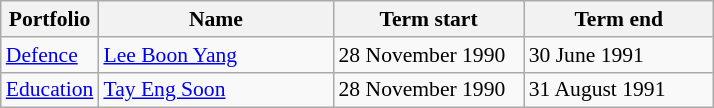<table class="wikitable unsortable" style="font-size: 90%;">
<tr>
<th scope="col">Portfolio</th>
<th scope="col" width="150px">Name</th>
<th scope="col" width="120px">Term start</th>
<th scope="col" width="120px">Term end</th>
</tr>
<tr>
<td><a href='#'>Defence</a></td>
<td><a href='#'>Lee Boon Yang</a></td>
<td>28 November 1990</td>
<td>30 June 1991</td>
</tr>
<tr>
<td><a href='#'>Education</a></td>
<td><a href='#'>Tay Eng Soon</a></td>
<td>28 November 1990</td>
<td>31 August 1991</td>
</tr>
</table>
